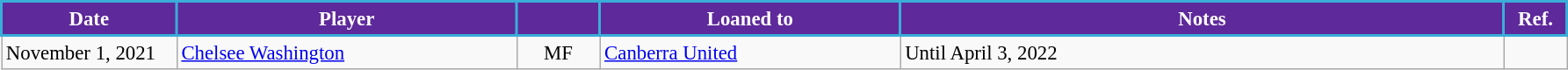<table class="wikitable" style="text-align:left; font-size:95%;">
<tr>
<th style="background:#5E299A; color:white; border:2px solid #3aadd9; width:125px;">Date</th>
<th style="background:#5E299A; color:white; border:2px solid #3aadd9; width:250px;">Player</th>
<th style="background:#5E299A; color:white; border:2px solid #3aadd9; width:55px;"></th>
<th style="background:#5E299A; color:white; border:2px solid #3aadd9; width:220px;">Loaned to</th>
<th style="background:#5E299A; color:white; border:2px solid #3aadd9; width:450px;">Notes</th>
<th style="background:#5E299A; color:white; border:2px solid #3aadd9; width:40px;">Ref.</th>
</tr>
<tr>
<td>November 1, 2021</td>
<td> <a href='#'>Chelsee Washington</a></td>
<td style="text-align: center;">MF</td>
<td> <a href='#'>Canberra United</a></td>
<td>Until April 3, 2022</td>
<td></td>
</tr>
</table>
